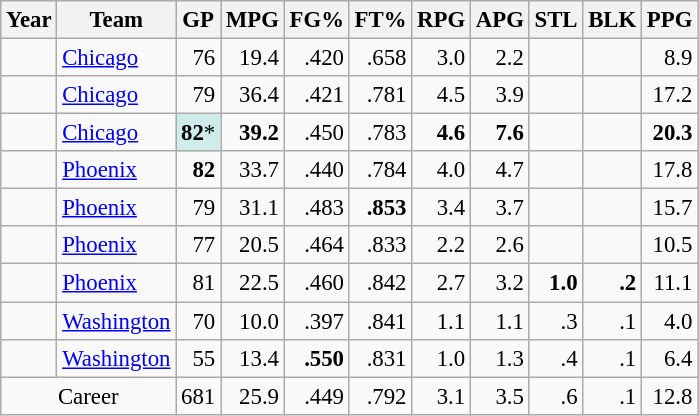<table class="wikitable sortable" style="font-size:95%; text-align:right;">
<tr>
<th>Year</th>
<th>Team</th>
<th>GP</th>
<th>MPG</th>
<th>FG%</th>
<th>FT%</th>
<th>RPG</th>
<th>APG</th>
<th>STL</th>
<th>BLK</th>
<th>PPG</th>
</tr>
<tr>
<td style="text-align:left;"></td>
<td style="text-align:left;"><a href='#'>Chicago</a></td>
<td>76</td>
<td>19.4</td>
<td>.420</td>
<td>.658</td>
<td>3.0</td>
<td>2.2</td>
<td></td>
<td></td>
<td>8.9</td>
</tr>
<tr>
<td style="text-align:left;"></td>
<td style="text-align:left;"><a href='#'>Chicago</a></td>
<td>79</td>
<td>36.4</td>
<td>.421</td>
<td>.781</td>
<td>4.5</td>
<td>3.9</td>
<td></td>
<td></td>
<td>17.2</td>
</tr>
<tr>
<td style="text-align:left;"></td>
<td style="text-align:left;"><a href='#'>Chicago</a></td>
<td style="background:#cfecec;"><strong>82</strong>*</td>
<td><strong>39.2</strong></td>
<td>.450</td>
<td>.783</td>
<td><strong>4.6</strong></td>
<td><strong>7.6</strong></td>
<td></td>
<td></td>
<td><strong>20.3</strong></td>
</tr>
<tr>
<td style="text-align:left;"></td>
<td style="text-align:left;"><a href='#'>Phoenix</a></td>
<td><strong>82</strong></td>
<td>33.7</td>
<td>.440</td>
<td>.784</td>
<td>4.0</td>
<td>4.7</td>
<td></td>
<td></td>
<td>17.8</td>
</tr>
<tr>
<td style="text-align:left;"></td>
<td style="text-align:left;"><a href='#'>Phoenix</a></td>
<td>79</td>
<td>31.1</td>
<td>.483</td>
<td><strong>.853</strong></td>
<td>3.4</td>
<td>3.7</td>
<td></td>
<td></td>
<td>15.7</td>
</tr>
<tr>
<td style="text-align:left;"></td>
<td style="text-align:left;"><a href='#'>Phoenix</a></td>
<td>77</td>
<td>20.5</td>
<td>.464</td>
<td>.833</td>
<td>2.2</td>
<td>2.6</td>
<td></td>
<td></td>
<td>10.5</td>
</tr>
<tr>
<td style="text-align:left;"></td>
<td style="text-align:left;"><a href='#'>Phoenix</a></td>
<td>81</td>
<td>22.5</td>
<td>.460</td>
<td>.842</td>
<td>2.7</td>
<td>3.2</td>
<td><strong>1.0</strong></td>
<td><strong>.2</strong></td>
<td>11.1</td>
</tr>
<tr>
<td style="text-align:left;"></td>
<td style="text-align:left;"><a href='#'>Washington</a></td>
<td>70</td>
<td>10.0</td>
<td>.397</td>
<td>.841</td>
<td>1.1</td>
<td>1.1</td>
<td>.3</td>
<td>.1</td>
<td>4.0</td>
</tr>
<tr>
<td style="text-align:left;"></td>
<td style="text-align:left;"><a href='#'>Washington</a></td>
<td>55</td>
<td>13.4</td>
<td><strong>.550</strong></td>
<td>.831</td>
<td>1.0</td>
<td>1.3</td>
<td>.4</td>
<td>.1</td>
<td>6.4</td>
</tr>
<tr class="sortbottom">
<td style="text-align:center;" colspan="2">Career</td>
<td>681</td>
<td>25.9</td>
<td>.449</td>
<td>.792</td>
<td>3.1</td>
<td>3.5</td>
<td>.6</td>
<td>.1</td>
<td>12.8</td>
</tr>
</table>
